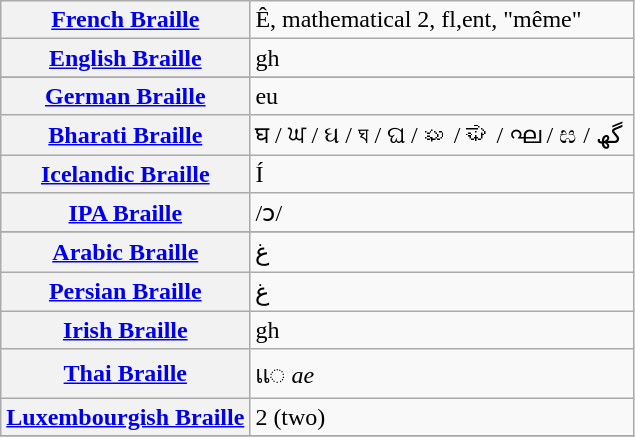<table class="wikitable">
<tr>
<th align=left><a href='#'>French Braille</a></th>
<td>Ê, mathematical 2, fl,ent, "même"</td>
</tr>
<tr>
<th align=left><a href='#'>English Braille</a></th>
<td>gh</td>
</tr>
<tr>
</tr>
<tr>
<th align=left><a href='#'>German Braille</a></th>
<td>eu</td>
</tr>
<tr>
<th align=left><a href='#'>Bharati Braille</a></th>
<td>घ / ਘ / ઘ / ঘ / ଘ / ఘ / ಘ / ഘ / ඝ / گھ ‎</td>
</tr>
<tr>
<th align=left><a href='#'>Icelandic Braille</a></th>
<td>Í</td>
</tr>
<tr>
<th align=left><a href='#'>IPA Braille</a></th>
<td>/ɔ/</td>
</tr>
<tr>
</tr>
<tr>
</tr>
<tr>
<th align=left><a href='#'>Arabic Braille</a></th>
<td>غ</td>
</tr>
<tr>
<th align=left><a href='#'>Persian Braille</a></th>
<td>غ</td>
</tr>
<tr>
<th align=left><a href='#'>Irish Braille</a></th>
<td>gh</td>
</tr>
<tr>
<th align=left><a href='#'>Thai Braille</a></th>
<td>แ◌ <em>ae</em></td>
</tr>
<tr>
<th align=left><a href='#'>Luxembourgish Braille</a></th>
<td>2 (two)</td>
</tr>
<tr>
</tr>
</table>
